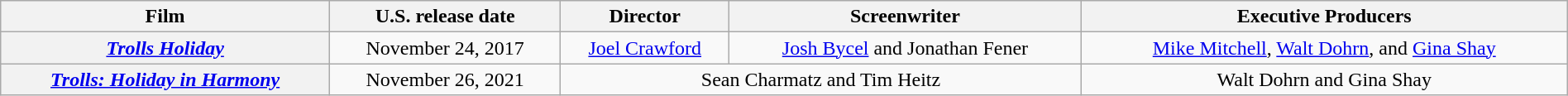<table class="wikitable plainrowheaders" style="text-align:center; width:100%;">
<tr>
<th scope="col">Film</th>
<th scope="col">U.S. release date</th>
<th scope="col">Director</th>
<th scope="col">Screenwriter</th>
<th scope="col">Executive Producers</th>
</tr>
<tr>
<th><em><a href='#'>Trolls Holiday</a></em></th>
<td>November 24, 2017</td>
<td><a href='#'>Joel Crawford</a></td>
<td><a href='#'>Josh Bycel</a> and Jonathan Fener</td>
<td><a href='#'>Mike Mitchell</a>, <a href='#'>Walt Dohrn</a>, and <a href='#'>Gina Shay</a></td>
</tr>
<tr>
<th><em><a href='#'>Trolls: Holiday in Harmony</a></em></th>
<td>November 26, 2021</td>
<td colspan="2">Sean Charmatz and Tim Heitz</td>
<td>Walt Dohrn and Gina Shay</td>
</tr>
</table>
